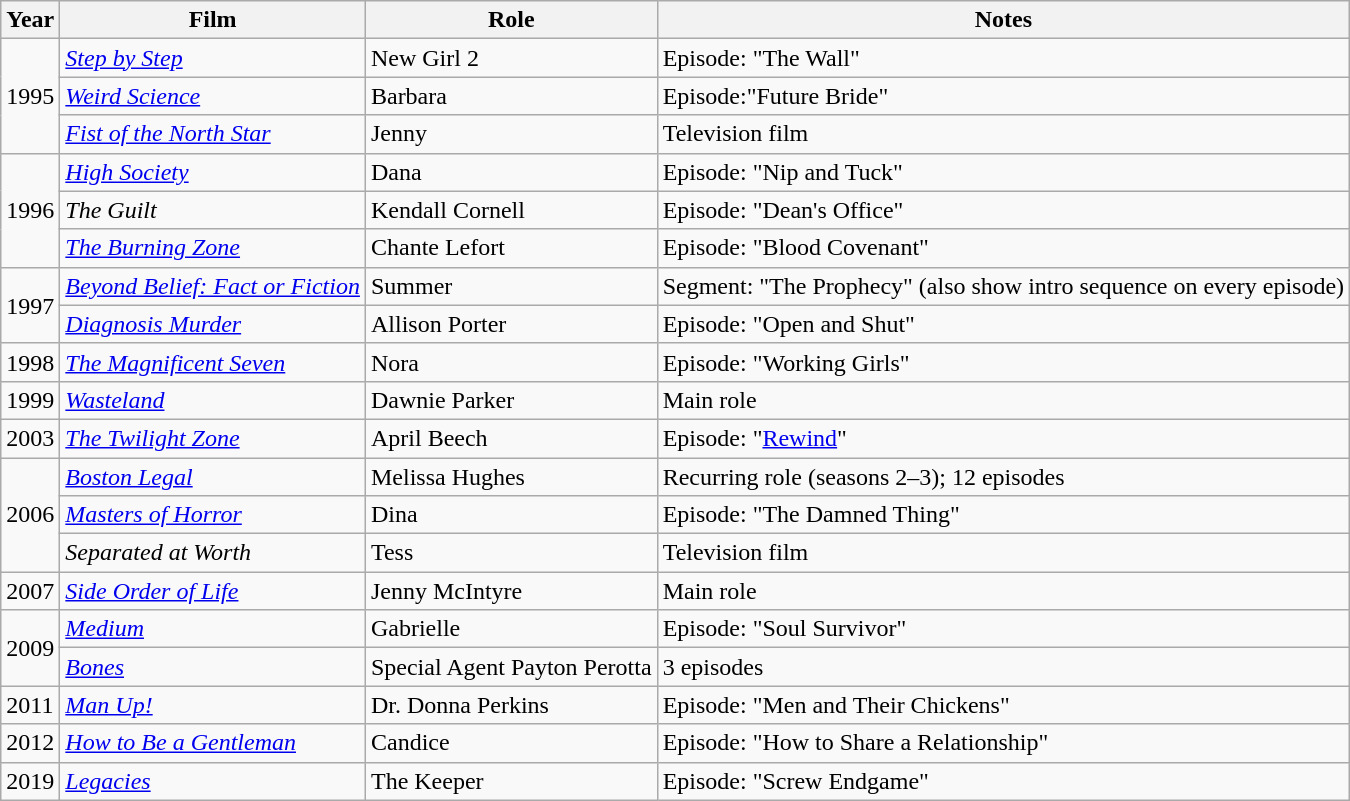<table class="wikitable sortable" style="min-width:30em">
<tr>
<th>Year</th>
<th>Film</th>
<th>Role</th>
<th class="unsortable">Notes</th>
</tr>
<tr>
<td rowspan=3>1995</td>
<td><em><a href='#'>Step by Step</a></em></td>
<td>New Girl 2</td>
<td>Episode: "The Wall"</td>
</tr>
<tr>
<td><em><a href='#'>Weird Science</a></em></td>
<td>Barbara</td>
<td>Episode:"Future Bride"</td>
</tr>
<tr>
<td><em><a href='#'>Fist of the North Star</a></em></td>
<td>Jenny</td>
<td>Television film</td>
</tr>
<tr>
<td rowspan=3>1996</td>
<td><em><a href='#'>High Society</a></em></td>
<td>Dana</td>
<td>Episode: "Nip and Tuck"</td>
</tr>
<tr>
<td><em>The Guilt</em></td>
<td>Kendall Cornell</td>
<td>Episode: "Dean's Office"</td>
</tr>
<tr>
<td><em><a href='#'>The Burning Zone</a></em></td>
<td>Chante Lefort</td>
<td>Episode: "Blood Covenant"</td>
</tr>
<tr>
<td rowspan=2>1997</td>
<td><em><a href='#'>Beyond Belief: Fact or Fiction</a></em></td>
<td>Summer</td>
<td>Segment: "The Prophecy" (also show intro sequence on every episode)</td>
</tr>
<tr>
<td><em><a href='#'>Diagnosis Murder</a></em></td>
<td>Allison Porter</td>
<td>Episode: "Open and Shut"</td>
</tr>
<tr>
<td>1998</td>
<td><em><a href='#'>The Magnificent Seven</a></em></td>
<td>Nora</td>
<td>Episode: "Working Girls"</td>
</tr>
<tr>
<td>1999</td>
<td><em><a href='#'>Wasteland</a></em></td>
<td>Dawnie Parker</td>
<td>Main role</td>
</tr>
<tr>
<td>2003</td>
<td><em><a href='#'>The Twilight Zone</a></em></td>
<td>April Beech</td>
<td>Episode: "<a href='#'>Rewind</a>"</td>
</tr>
<tr>
<td rowspan=3>2006</td>
<td><em><a href='#'>Boston Legal </a></em></td>
<td>Melissa Hughes</td>
<td>Recurring role (seasons 2–3); 12 episodes</td>
</tr>
<tr>
<td><em><a href='#'>Masters of Horror</a></em></td>
<td>Dina</td>
<td>Episode: "The Damned Thing"</td>
</tr>
<tr>
<td><em>Separated at Worth</em></td>
<td>Tess</td>
<td>Television film</td>
</tr>
<tr>
<td>2007</td>
<td><em><a href='#'>Side Order of Life</a></em></td>
<td>Jenny McIntyre</td>
<td>Main role</td>
</tr>
<tr>
<td rowspan=2>2009</td>
<td><em><a href='#'>Medium</a></em></td>
<td>Gabrielle</td>
<td>Episode: "Soul Survivor"</td>
</tr>
<tr>
<td><em><a href='#'>Bones</a></em></td>
<td>Special Agent Payton Perotta</td>
<td>3 episodes</td>
</tr>
<tr>
<td>2011</td>
<td><em><a href='#'>Man Up!</a></em></td>
<td>Dr. Donna Perkins</td>
<td>Episode: "Men and Their Chickens"</td>
</tr>
<tr>
<td>2012</td>
<td><em><a href='#'>How to Be a Gentleman</a></em></td>
<td>Candice</td>
<td>Episode: "How to Share a Relationship"</td>
</tr>
<tr>
<td>2019</td>
<td><em><a href='#'>Legacies</a></em></td>
<td>The Keeper</td>
<td>Episode: "Screw Endgame"</td>
</tr>
</table>
